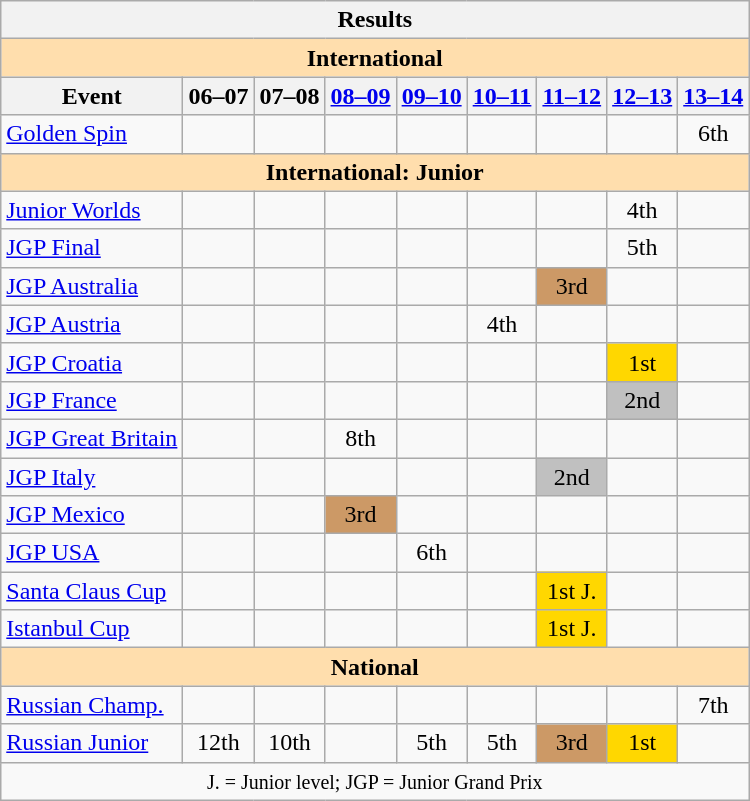<table class="wikitable" style="text-align:center">
<tr>
<th colspan=9 align=center><strong>Results</strong></th>
</tr>
<tr>
<th style="background-color: #ffdead; " colspan=9 align=center><strong>International</strong></th>
</tr>
<tr>
<th>Event</th>
<th>06–07</th>
<th>07–08</th>
<th><a href='#'>08–09</a></th>
<th><a href='#'>09–10</a></th>
<th><a href='#'>10–11</a></th>
<th><a href='#'>11–12</a></th>
<th><a href='#'>12–13</a></th>
<th><a href='#'>13–14</a></th>
</tr>
<tr>
<td align=left><a href='#'>Golden Spin</a></td>
<td></td>
<td></td>
<td></td>
<td></td>
<td></td>
<td></td>
<td></td>
<td>6th</td>
</tr>
<tr>
<th style="background-color: #ffdead; " colspan=9 align=center><strong>International: Junior</strong></th>
</tr>
<tr>
<td align=left><a href='#'>Junior Worlds</a></td>
<td></td>
<td></td>
<td></td>
<td></td>
<td></td>
<td></td>
<td>4th</td>
<td></td>
</tr>
<tr>
<td align=left><a href='#'>JGP Final</a></td>
<td></td>
<td></td>
<td></td>
<td></td>
<td></td>
<td></td>
<td>5th</td>
<td></td>
</tr>
<tr>
<td align=left><a href='#'>JGP Australia</a></td>
<td></td>
<td></td>
<td></td>
<td></td>
<td></td>
<td bgcolor=cc9966>3rd</td>
<td></td>
<td></td>
</tr>
<tr>
<td align=left><a href='#'>JGP Austria</a></td>
<td></td>
<td></td>
<td></td>
<td></td>
<td>4th</td>
<td></td>
<td></td>
<td></td>
</tr>
<tr>
<td align=left><a href='#'>JGP Croatia</a></td>
<td></td>
<td></td>
<td></td>
<td></td>
<td></td>
<td></td>
<td bgcolor=gold>1st</td>
<td></td>
</tr>
<tr>
<td align=left><a href='#'>JGP France</a></td>
<td></td>
<td></td>
<td></td>
<td></td>
<td></td>
<td></td>
<td bgcolor=silver>2nd</td>
<td></td>
</tr>
<tr>
<td align=left><a href='#'>JGP Great Britain</a></td>
<td></td>
<td></td>
<td>8th</td>
<td></td>
<td></td>
<td></td>
<td></td>
<td></td>
</tr>
<tr>
<td align=left><a href='#'>JGP Italy</a></td>
<td></td>
<td></td>
<td></td>
<td></td>
<td></td>
<td bgcolor=silver>2nd</td>
<td></td>
<td></td>
</tr>
<tr>
<td align=left><a href='#'>JGP Mexico</a></td>
<td></td>
<td></td>
<td bgcolor=cc9966>3rd</td>
<td></td>
<td></td>
<td></td>
<td></td>
<td></td>
</tr>
<tr>
<td align=left><a href='#'>JGP USA</a></td>
<td></td>
<td></td>
<td></td>
<td>6th</td>
<td></td>
<td></td>
<td></td>
<td></td>
</tr>
<tr>
<td align=left><a href='#'>Santa Claus Cup</a></td>
<td></td>
<td></td>
<td></td>
<td></td>
<td></td>
<td bgcolor=gold>1st J.</td>
<td></td>
<td></td>
</tr>
<tr>
<td align=left><a href='#'>Istanbul Cup</a></td>
<td></td>
<td></td>
<td></td>
<td></td>
<td></td>
<td bgcolor=gold>1st J.</td>
<td></td>
<td></td>
</tr>
<tr>
<th style="background-color: #ffdead; " colspan=9 align=center><strong>National</strong></th>
</tr>
<tr>
<td align=left><a href='#'>Russian Champ.</a></td>
<td></td>
<td></td>
<td></td>
<td></td>
<td></td>
<td></td>
<td></td>
<td>7th</td>
</tr>
<tr>
<td align=left><a href='#'>Russian Junior</a></td>
<td>12th</td>
<td>10th</td>
<td></td>
<td>5th</td>
<td>5th</td>
<td bgcolor=cc9966>3rd</td>
<td bgcolor=gold>1st</td>
<td></td>
</tr>
<tr>
<td colspan=9 align=center><small> J. = Junior level; JGP = Junior Grand Prix </small></td>
</tr>
</table>
